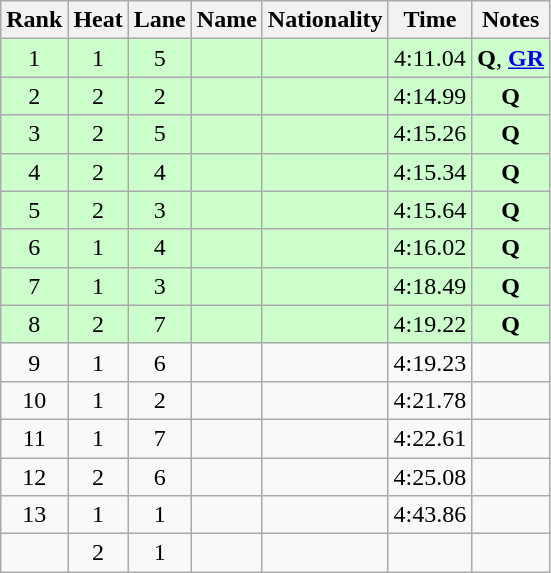<table class="wikitable sortable" style="text-align:center">
<tr>
<th>Rank</th>
<th>Heat</th>
<th>Lane</th>
<th>Name</th>
<th>Nationality</th>
<th>Time</th>
<th>Notes</th>
</tr>
<tr bgcolor=ccffcc>
<td>1</td>
<td>1</td>
<td>5</td>
<td align=left></td>
<td align=left></td>
<td>4:11.04</td>
<td><strong>Q</strong>, <strong><a href='#'>GR</a></strong></td>
</tr>
<tr bgcolor=ccffcc>
<td>2</td>
<td>2</td>
<td>2</td>
<td align=left></td>
<td align=left></td>
<td>4:14.99</td>
<td><strong>Q</strong></td>
</tr>
<tr bgcolor=ccffcc>
<td>3</td>
<td>2</td>
<td>5</td>
<td align=left></td>
<td align=left></td>
<td>4:15.26</td>
<td><strong>Q</strong></td>
</tr>
<tr bgcolor=ccffcc>
<td>4</td>
<td>2</td>
<td>4</td>
<td align=left></td>
<td align=left></td>
<td>4:15.34</td>
<td><strong>Q</strong></td>
</tr>
<tr bgcolor=ccffcc>
<td>5</td>
<td>2</td>
<td>3</td>
<td align=left></td>
<td align=left></td>
<td>4:15.64</td>
<td><strong>Q</strong></td>
</tr>
<tr bgcolor=ccffcc>
<td>6</td>
<td>1</td>
<td>4</td>
<td align=left></td>
<td align=left></td>
<td>4:16.02</td>
<td><strong>Q</strong></td>
</tr>
<tr bgcolor=ccffcc>
<td>7</td>
<td>1</td>
<td>3</td>
<td align=left></td>
<td align=left></td>
<td>4:18.49</td>
<td><strong>Q</strong></td>
</tr>
<tr bgcolor=ccffcc>
<td>8</td>
<td>2</td>
<td>7</td>
<td align=left></td>
<td align=left></td>
<td>4:19.22</td>
<td><strong>Q</strong></td>
</tr>
<tr>
<td>9</td>
<td>1</td>
<td>6</td>
<td align=left></td>
<td align=left></td>
<td>4:19.23</td>
<td></td>
</tr>
<tr>
<td>10</td>
<td>1</td>
<td>2</td>
<td align=left></td>
<td align=left></td>
<td>4:21.78</td>
<td></td>
</tr>
<tr>
<td>11</td>
<td>1</td>
<td>7</td>
<td align=left></td>
<td align=left></td>
<td>4:22.61</td>
<td></td>
</tr>
<tr>
<td>12</td>
<td>2</td>
<td>6</td>
<td align=left></td>
<td align=left></td>
<td>4:25.08</td>
<td></td>
</tr>
<tr>
<td>13</td>
<td>1</td>
<td>1</td>
<td align=left></td>
<td align=left></td>
<td>4:43.86</td>
<td></td>
</tr>
<tr>
<td></td>
<td>2</td>
<td>1</td>
<td align=left></td>
<td align=left></td>
<td></td>
<td></td>
</tr>
</table>
